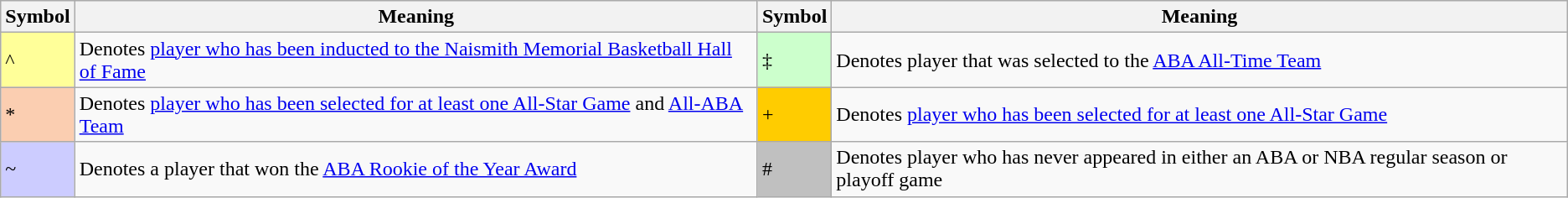<table class="wikitable">
<tr bgcolor="#efefef">
<th scope=col>Symbol</th>
<th scope=col align=center>Meaning</th>
<th scope=col align=center>Symbol</th>
<th scope=col align=center>Meaning</th>
</tr>
<tr>
<td style="background-color:#FFFF99; border:1px solid #aaaaaa; width:2em;">^</td>
<td>Denotes <a href='#'>player who has been inducted to the Naismith Memorial Basketball Hall of Fame</a></td>
<td style="background-color:#CCFFCC; border:1px solid #aaaaaa; width:2em;">‡</td>
<td>Denotes player that was selected to the <a href='#'>ABA All-Time Team</a></td>
</tr>
<tr>
<td style="background-color:#FBCEB1; border:1px solid #aaaaaa; width:2em;">*</td>
<td>Denotes <a href='#'>player who has been selected for at least one All-Star Game</a> and <a href='#'>All-ABA Team</a></td>
<td style="background-color:#FFCC00; border:1px solid #aaaaaa; width:2em;">+</td>
<td>Denotes <a href='#'>player who has been selected for at least one All-Star Game</a></td>
</tr>
<tr>
<td style="background-color:#CCCCFF; border:1px solid #aaaaaa; width:2em;">~</td>
<td>Denotes a player that won the <a href='#'>ABA Rookie of the Year Award</a></td>
<td style="background-color:#C0C0C0; border:1px solid #aaaaaa; width:2em;">#</td>
<td>Denotes player who has never appeared in either an ABA or NBA regular season or playoff game</td>
</tr>
</table>
